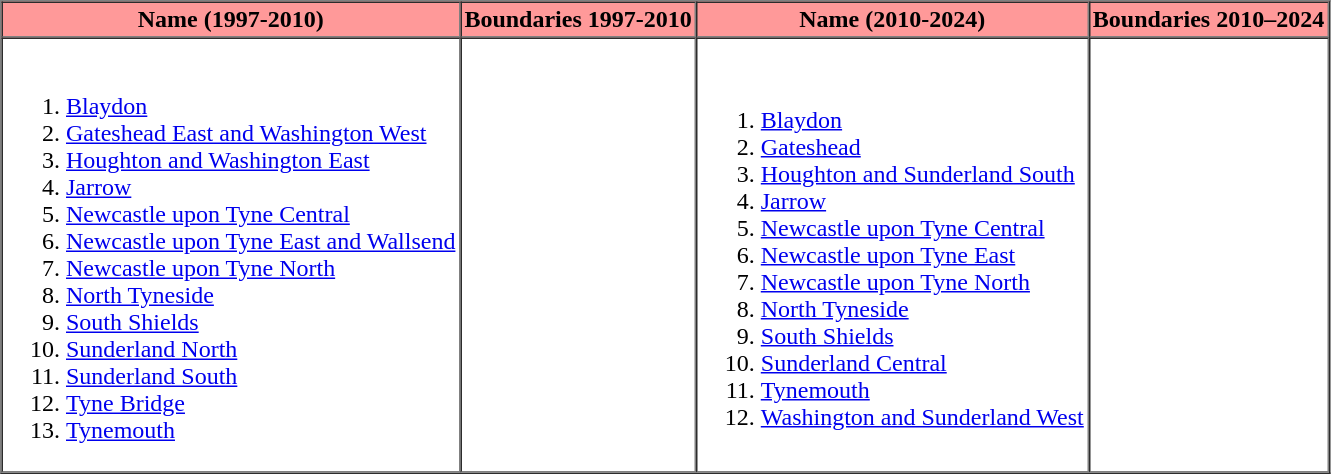<table border=1 cellpadding="2" cellspacing="0">
<tr>
<th bgcolor="#ff9999">Name (1997-2010)</th>
<th bgcolor="#ff9999">Boundaries 1997-2010</th>
<th bgcolor="#ff9999">Name (2010-2024)</th>
<th bgcolor="#ff9999">Boundaries 2010–2024</th>
</tr>
<tr>
<td><br><ol><li><a href='#'>Blaydon</a></li><li><a href='#'>Gateshead East and Washington West</a></li><li><a href='#'>Houghton and Washington East</a></li><li><a href='#'>Jarrow</a></li><li><a href='#'>Newcastle upon Tyne Central</a></li><li><a href='#'>Newcastle upon Tyne East and Wallsend</a></li><li><a href='#'>Newcastle upon Tyne North</a></li><li><a href='#'>North Tyneside</a></li><li><a href='#'>South Shields</a></li><li><a href='#'>Sunderland North</a></li><li><a href='#'>Sunderland South</a></li><li><a href='#'>Tyne Bridge</a></li><li><a href='#'>Tynemouth</a></li></ol></td>
<td></td>
<td><br><ol><li><a href='#'>Blaydon</a></li><li><a href='#'>Gateshead</a></li><li><a href='#'>Houghton and Sunderland South</a></li><li><a href='#'>Jarrow</a></li><li><a href='#'>Newcastle upon Tyne Central</a></li><li><a href='#'>Newcastle upon Tyne East</a></li><li><a href='#'>Newcastle upon Tyne North</a></li><li><a href='#'>North Tyneside</a></li><li><a href='#'>South Shields</a></li><li><a href='#'>Sunderland Central</a></li><li><a href='#'>Tynemouth</a></li><li><a href='#'>Washington and Sunderland West</a></li></ol></td>
<td></td>
</tr>
<tr>
</tr>
</table>
